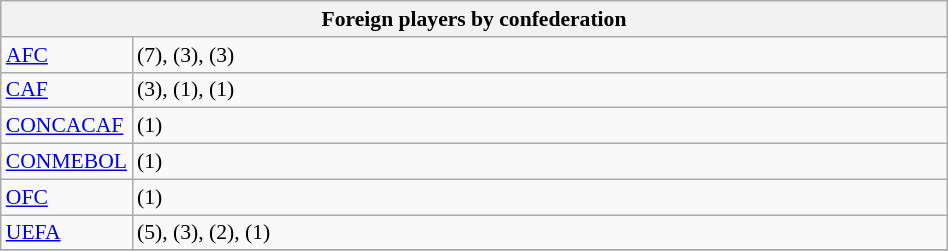<table class="wikitable" style="font-size:90%;" width=50%>
<tr>
<th colspan=2 style="width:200px;">Foreign players by confederation</th>
</tr>
<tr>
<td width=10%><a href='#'>AFC</a></td>
<td> (7),   (3),   (3)</td>
</tr>
<tr>
<td width=10%><a href='#'>CAF</a></td>
<td> (3),   (1),   (1)</td>
</tr>
<tr>
<td width=10%><a href='#'>CONCACAF</a></td>
<td> (1)</td>
</tr>
<tr>
<td width=10%><a href='#'>CONMEBOL</a></td>
<td> (1)</td>
</tr>
<tr>
<td width=10%><a href='#'>OFC</a></td>
<td> (1)</td>
</tr>
<tr>
<td width=10%><a href='#'>UEFA</a></td>
<td> (5),  (3),  (2),  (1)</td>
</tr>
<tr>
</tr>
</table>
